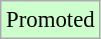<table class="wikitable" style="font-size: 95%">
<tr>
<td style="background: #cfc;">Promoted</td>
</tr>
</table>
